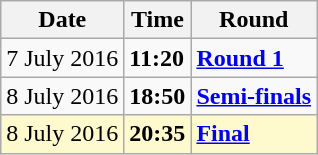<table class="wikitable">
<tr>
<th>Date</th>
<th>Time</th>
<th>Round</th>
</tr>
<tr>
<td>7 July 2016</td>
<td><strong>11:20</strong></td>
<td><strong><a href='#'>Round 1</a></strong></td>
</tr>
<tr>
<td>8 July 2016</td>
<td><strong>18:50</strong></td>
<td><strong><a href='#'>Semi-finals</a></strong></td>
</tr>
<tr style=background:lemonchiffon>
<td>8 July 2016</td>
<td><strong>20:35</strong></td>
<td><strong><a href='#'>Final</a></strong></td>
</tr>
</table>
